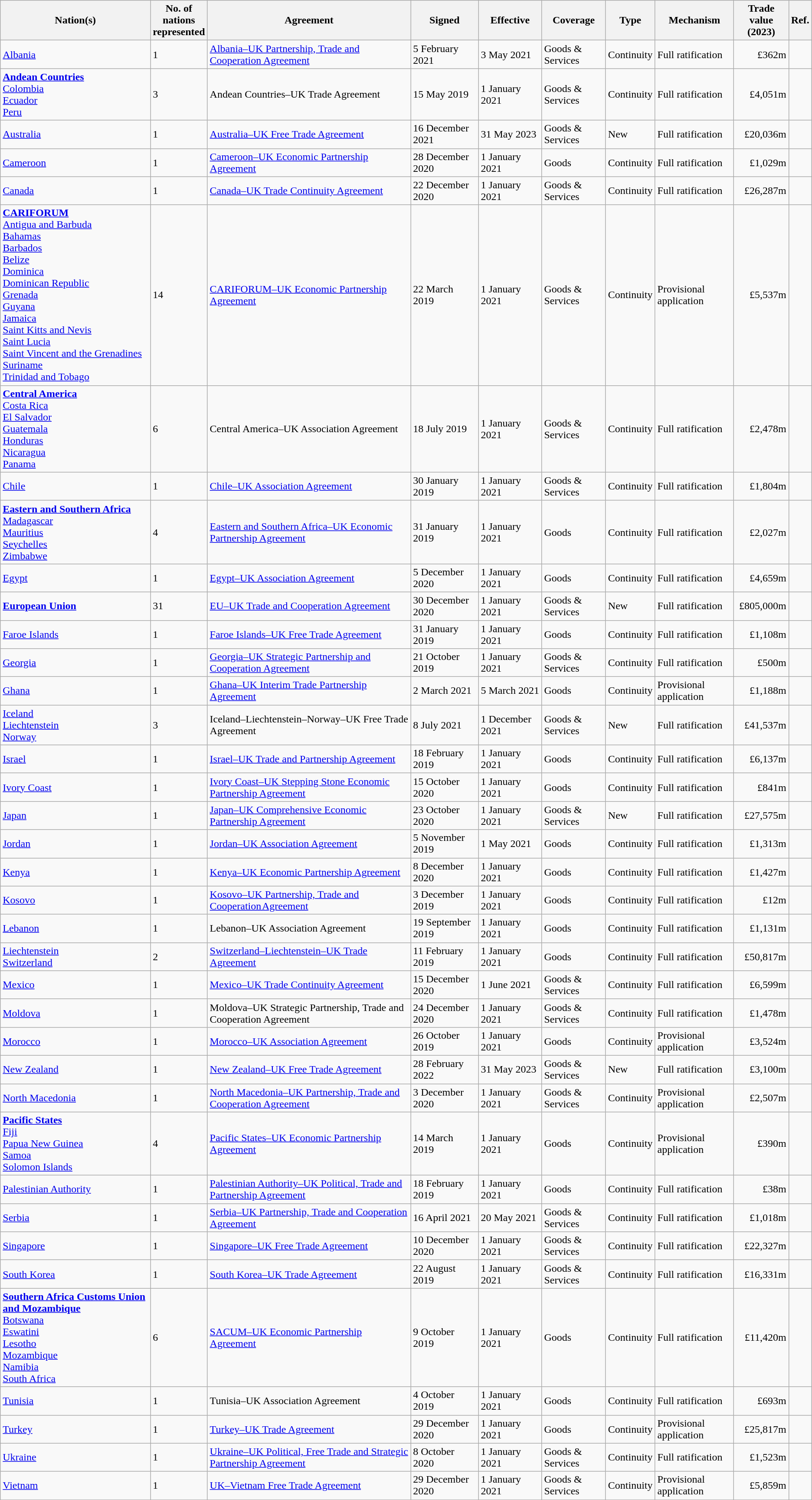<table class="wikitable sortable">
<tr>
<th>Nation(s)</th>
<th>No. of<br>nations<br>represented</th>
<th>Agreement</th>
<th>Signed</th>
<th>Effective</th>
<th>Coverage</th>
<th>Type</th>
<th>Mechanism</th>
<th>Trade value<br>(2023)</th>
<th>Ref.</th>
</tr>
<tr>
<td> <a href='#'>Albania</a></td>
<td>1</td>
<td><a href='#'>Albania–UK Partnership, Trade and Cooperation Agreement</a></td>
<td>5 February 2021</td>
<td>3 May 2021</td>
<td>Goods & Services</td>
<td>Continuity</td>
<td>Full ratification</td>
<td style="text-align:right">£362m</td>
<td></td>
</tr>
<tr>
<td><strong><a href='#'>Andean Countries</a></strong><br> <a href='#'>Colombia</a><br> <a href='#'>Ecuador</a><br> <a href='#'>Peru</a></td>
<td>3</td>
<td>Andean Countries–UK Trade Agreement</td>
<td>15 May 2019</td>
<td>1 January 2021</td>
<td>Goods & Services</td>
<td>Continuity</td>
<td>Full ratification</td>
<td style="text-align:right">£4,051m</td>
<td></td>
</tr>
<tr>
<td> <a href='#'>Australia</a></td>
<td>1</td>
<td><a href='#'>Australia–UK Free Trade Agreement</a></td>
<td>16 December 2021</td>
<td>31 May 2023</td>
<td>Goods & Services</td>
<td>New</td>
<td>Full ratification</td>
<td style="text-align:right">£20,036m</td>
<td></td>
</tr>
<tr>
<td> <a href='#'>Cameroon</a></td>
<td>1</td>
<td><a href='#'>Cameroon–UK Economic Partnership Agreement</a></td>
<td>28 December 2020</td>
<td>1 January 2021</td>
<td>Goods</td>
<td>Continuity</td>
<td>Full ratification</td>
<td style="text-align:right">£1,029m</td>
<td></td>
</tr>
<tr>
<td> <a href='#'>Canada</a></td>
<td>1</td>
<td><a href='#'>Canada–UK Trade Continuity Agreement</a></td>
<td>22 December 2020</td>
<td>1 January 2021</td>
<td>Goods & Services</td>
<td>Continuity</td>
<td>Full ratification</td>
<td style="text-align:right">£26,287m</td>
<td></td>
</tr>
<tr>
<td><strong><a href='#'>CARIFORUM</a></strong><br> <a href='#'>Antigua and Barbuda</a><br> <a href='#'>Bahamas</a><br> <a href='#'>Barbados</a><br> <a href='#'>Belize</a><br> <a href='#'>Dominica</a><br> <a href='#'>Dominican Republic</a><br> <a href='#'>Grenada</a><br> <a href='#'>Guyana</a><br> <a href='#'>Jamaica</a><br> <a href='#'>Saint Kitts and Nevis</a><br> <a href='#'>Saint Lucia</a><br> <a href='#'>Saint Vincent and the Grenadines</a><br> <a href='#'>Suriname</a><br> <a href='#'>Trinidad and Tobago</a></td>
<td>14</td>
<td><a href='#'>CARIFORUM–UK Economic Partnership Agreement</a></td>
<td>22 March 2019</td>
<td>1 January 2021</td>
<td>Goods & Services</td>
<td>Continuity</td>
<td>Provisional application</td>
<td style="text-align:right">£5,537m</td>
<td></td>
</tr>
<tr>
<td><strong><a href='#'>Central America</a></strong><br> <a href='#'>Costa Rica</a><br> <a href='#'>El Salvador</a><br> <a href='#'>Guatemala</a><br> <a href='#'>Honduras</a><br> <a href='#'>Nicaragua</a><br> <a href='#'>Panama</a></td>
<td>6</td>
<td>Central America–UK Association Agreement</td>
<td>18 July 2019</td>
<td>1 January 2021</td>
<td>Goods & Services</td>
<td>Continuity</td>
<td>Full ratification</td>
<td style="text-align:right">£2,478m</td>
<td></td>
</tr>
<tr>
<td> <a href='#'>Chile</a></td>
<td>1</td>
<td><a href='#'>Chile–UK Association Agreement</a></td>
<td>30 January 2019</td>
<td>1 January 2021</td>
<td>Goods & Services</td>
<td>Continuity</td>
<td>Full ratification</td>
<td style="text-align:right">£1,804m</td>
<td></td>
</tr>
<tr>
<td><strong><a href='#'>Eastern and Southern Africa</a></strong><br> <a href='#'>Madagascar</a><br> <a href='#'>Mauritius</a><br> <a href='#'>Seychelles</a><br> <a href='#'>Zimbabwe</a></td>
<td>4</td>
<td><a href='#'>Eastern and Southern Africa–UK Economic Partnership Agreement</a></td>
<td>31 January 2019</td>
<td>1 January 2021</td>
<td>Goods</td>
<td>Continuity</td>
<td>Full ratification</td>
<td style="text-align:right">£2,027m</td>
<td></td>
</tr>
<tr>
<td> <a href='#'>Egypt</a></td>
<td>1</td>
<td><a href='#'>Egypt–UK Association Agreement</a></td>
<td>5 December 2020</td>
<td>1 January 2021</td>
<td>Goods</td>
<td>Continuity</td>
<td>Full ratification</td>
<td style="text-align:right">£4,659m</td>
<td></td>
</tr>
<tr>
<td><strong> <a href='#'>European Union</a></strong> </td>
<td>31</td>
<td><a href='#'>EU–UK Trade and Cooperation Agreement</a></td>
<td>30 December 2020</td>
<td>1 January 2021</td>
<td>Goods & Services</td>
<td>New</td>
<td>Full ratification</td>
<td style="text-align:right">£805,000m</td>
<td></td>
</tr>
<tr>
<td> <a href='#'>Faroe Islands</a></td>
<td>1</td>
<td><a href='#'>Faroe Islands–UK Free Trade Agreement</a></td>
<td>31 January 2019</td>
<td>1 January 2021</td>
<td>Goods</td>
<td>Continuity</td>
<td>Full ratification</td>
<td style="text-align:right">£1,108m</td>
<td></td>
</tr>
<tr>
<td> <a href='#'>Georgia</a></td>
<td>1</td>
<td><a href='#'>Georgia–UK Strategic Partnership and Cooperation Agreement</a></td>
<td>21 October 2019</td>
<td>1 January 2021</td>
<td>Goods & Services</td>
<td>Continuity</td>
<td>Full ratification</td>
<td style="text-align:right">£500m</td>
<td></td>
</tr>
<tr>
<td> <a href='#'>Ghana</a></td>
<td>1</td>
<td><a href='#'>Ghana–UK Interim Trade Partnership Agreement</a></td>
<td>2 March 2021</td>
<td>5 March 2021</td>
<td>Goods</td>
<td>Continuity</td>
<td>Provisional application</td>
<td style="text-align:right">£1,188m</td>
<td></td>
</tr>
<tr>
<td> <a href='#'>Iceland</a><br> <a href='#'>Liechtenstein</a><br> <a href='#'>Norway</a></td>
<td>3</td>
<td>Iceland–Liechtenstein–Norway–UK Free Trade Agreement</td>
<td>8 July 2021</td>
<td>1 December 2021</td>
<td>Goods & Services</td>
<td>New</td>
<td>Full ratification</td>
<td style="text-align:right">£41,537m</td>
<td></td>
</tr>
<tr>
<td> <a href='#'>Israel</a></td>
<td>1</td>
<td><a href='#'>Israel–UK Trade and Partnership Agreement</a></td>
<td>18 February 2019</td>
<td>1 January 2021</td>
<td>Goods</td>
<td>Continuity</td>
<td>Full ratification</td>
<td style="text-align:right">£6,137m</td>
<td></td>
</tr>
<tr>
<td> <a href='#'>Ivory Coast</a></td>
<td>1</td>
<td><a href='#'>Ivory Coast–UK Stepping Stone Economic Partnership Agreement</a></td>
<td>15 October 2020</td>
<td>1 January 2021</td>
<td>Goods</td>
<td>Continuity</td>
<td>Full ratification</td>
<td style="text-align:right">£841m</td>
<td></td>
</tr>
<tr>
<td> <a href='#'>Japan</a></td>
<td>1</td>
<td><a href='#'>Japan–UK Comprehensive Economic Partnership Agreement</a></td>
<td>23 October 2020</td>
<td>1 January 2021</td>
<td>Goods & Services</td>
<td>New</td>
<td>Full ratification</td>
<td style="text-align:right">£27,575m</td>
<td></td>
</tr>
<tr>
<td> <a href='#'>Jordan</a></td>
<td>1</td>
<td><a href='#'>Jordan–UK Association Agreement</a></td>
<td>5 November 2019</td>
<td>1 May 2021</td>
<td>Goods</td>
<td>Continuity</td>
<td>Full ratification</td>
<td style="text-align:right">£1,313m</td>
<td></td>
</tr>
<tr>
<td> <a href='#'>Kenya</a></td>
<td>1</td>
<td><a href='#'>Kenya–UK Economic Partnership Agreement</a></td>
<td>8 December 2020</td>
<td>1 January 2021</td>
<td>Goods</td>
<td>Continuity</td>
<td>Full ratification</td>
<td style="text-align:right">£1,427m</td>
<td></td>
</tr>
<tr>
<td> <a href='#'>Kosovo</a></td>
<td>1</td>
<td><a href='#'>Kosovo–UK Partnership, Trade and Cooperation Agreement</a></td>
<td>3 December 2019</td>
<td>1 January 2021</td>
<td>Goods</td>
<td>Continuity</td>
<td>Full ratification</td>
<td style="text-align:right">£12m</td>
<td></td>
</tr>
<tr>
<td> <a href='#'>Lebanon</a></td>
<td>1</td>
<td>Lebanon–UK Association Agreement</td>
<td>19 September 2019</td>
<td>1 January 2021</td>
<td>Goods</td>
<td>Continuity</td>
<td>Full ratification</td>
<td style="text-align:right">£1,131m</td>
<td></td>
</tr>
<tr>
<td> <a href='#'>Liechtenstein</a><br> <a href='#'>Switzerland</a></td>
<td>2</td>
<td><a href='#'>Switzerland–Liechtenstein–UK Trade Agreement</a></td>
<td>11 February 2019</td>
<td>1 January 2021</td>
<td>Goods</td>
<td>Continuity</td>
<td>Full ratification</td>
<td style="text-align:right">£50,817m</td>
<td></td>
</tr>
<tr>
<td> <a href='#'>Mexico</a></td>
<td>1</td>
<td><a href='#'>Mexico–UK Trade Continuity Agreement</a></td>
<td>15 December 2020</td>
<td>1 June 2021</td>
<td>Goods & Services</td>
<td>Continuity</td>
<td>Full ratification</td>
<td style="text-align:right">£6,599m</td>
<td></td>
</tr>
<tr>
<td> <a href='#'>Moldova</a></td>
<td>1</td>
<td>Moldova–UK Strategic Partnership, Trade and Cooperation Agreement</td>
<td>24 December 2020</td>
<td>1 January 2021</td>
<td>Goods & Services</td>
<td>Continuity</td>
<td>Full ratification</td>
<td style="text-align:right">£1,478m</td>
<td></td>
</tr>
<tr>
<td> <a href='#'>Morocco</a></td>
<td>1</td>
<td><a href='#'>Morocco–UK Association Agreement</a></td>
<td>26 October 2019</td>
<td>1 January 2021</td>
<td>Goods</td>
<td>Continuity</td>
<td>Provisional application</td>
<td style="text-align:right">£3,524m</td>
<td></td>
</tr>
<tr>
<td> <a href='#'>New Zealand</a></td>
<td>1</td>
<td><a href='#'>New Zealand–UK Free Trade Agreement</a></td>
<td>28 February 2022</td>
<td>31 May 2023</td>
<td>Goods & Services</td>
<td>New</td>
<td>Full ratification</td>
<td style="text-align:right">£3,100m</td>
<td></td>
</tr>
<tr>
<td> <a href='#'>North Macedonia</a></td>
<td>1</td>
<td><a href='#'>North Macedonia–UK Partnership, Trade and Cooperation Agreement</a></td>
<td>3 December 2020</td>
<td>1 January 2021</td>
<td>Goods & Services</td>
<td>Continuity</td>
<td>Provisional application</td>
<td style="text-align:right">£2,507m</td>
<td></td>
</tr>
<tr>
<td><strong><a href='#'>Pacific States</a></strong><br> <a href='#'>Fiji</a><br> <a href='#'>Papua New Guinea</a><br> <a href='#'>Samoa</a><br> <a href='#'>Solomon Islands</a></td>
<td>4</td>
<td><a href='#'>Pacific States–UK Economic Partnership Agreement</a></td>
<td>14 March 2019</td>
<td>1 January 2021</td>
<td>Goods</td>
<td>Continuity</td>
<td>Provisional application</td>
<td style="text-align:right">£390m</td>
<td></td>
</tr>
<tr>
<td> <a href='#'>Palestinian Authority</a></td>
<td>1</td>
<td><a href='#'>Palestinian Authority–UK Political, Trade and Partnership Agreement</a></td>
<td>18 February 2019</td>
<td>1 January 2021</td>
<td>Goods</td>
<td>Continuity</td>
<td>Full ratification</td>
<td style="text-align:right">£38m</td>
<td></td>
</tr>
<tr>
<td> <a href='#'>Serbia</a></td>
<td>1</td>
<td><a href='#'>Serbia–UK Partnership, Trade and Cooperation Agreement</a></td>
<td>16 April 2021</td>
<td>20 May 2021</td>
<td>Goods & Services</td>
<td>Continuity</td>
<td>Full ratification</td>
<td style="text-align:right">£1,018m</td>
<td></td>
</tr>
<tr>
<td> <a href='#'>Singapore</a></td>
<td>1</td>
<td><a href='#'>Singapore–UK Free Trade Agreement</a></td>
<td>10 December 2020</td>
<td>1 January 2021</td>
<td>Goods & Services</td>
<td>Continuity</td>
<td>Full ratification</td>
<td style="text-align:right">£22,327m</td>
<td></td>
</tr>
<tr>
<td> <a href='#'>South Korea</a></td>
<td>1</td>
<td><a href='#'>South Korea–UK Trade Agreement</a></td>
<td>22 August 2019</td>
<td>1 January 2021</td>
<td>Goods & Services</td>
<td>Continuity</td>
<td>Full ratification</td>
<td style="text-align:right">£16,331m</td>
<td></td>
</tr>
<tr>
<td><strong><a href='#'>Southern Africa Customs Union and Mozambique</a></strong><br> <a href='#'>Botswana</a><br> <a href='#'>Eswatini</a><br> <a href='#'>Lesotho</a><br> <a href='#'>Mozambique</a><br> <a href='#'>Namibia</a><br> <a href='#'>South Africa</a></td>
<td>6</td>
<td><a href='#'>SACUM–UK Economic Partnership Agreement</a></td>
<td>9 October 2019</td>
<td>1 January 2021</td>
<td>Goods</td>
<td>Continuity</td>
<td>Full ratification</td>
<td style="text-align:right">£11,420m</td>
<td></td>
</tr>
<tr>
<td> <a href='#'>Tunisia</a></td>
<td>1</td>
<td>Tunisia–UK Association Agreement</td>
<td>4 October 2019</td>
<td>1 January 2021</td>
<td>Goods</td>
<td>Continuity</td>
<td>Full ratification</td>
<td style="text-align:right">£693m</td>
<td></td>
</tr>
<tr>
<td> <a href='#'>Turkey</a></td>
<td>1</td>
<td><a href='#'>Turkey–UK Trade Agreement</a></td>
<td>29 December 2020</td>
<td>1 January 2021</td>
<td>Goods</td>
<td>Continuity</td>
<td>Provisional application</td>
<td style="text-align:right">£25,817m</td>
<td></td>
</tr>
<tr>
<td> <a href='#'>Ukraine</a></td>
<td>1</td>
<td><a href='#'>Ukraine–UK Political, Free Trade and Strategic Partnership Agreement</a></td>
<td>8 October 2020</td>
<td>1 January 2021</td>
<td>Goods & Services</td>
<td>Continuity</td>
<td>Full ratification</td>
<td style="text-align:right">£1,523m</td>
<td></td>
</tr>
<tr>
<td> <a href='#'>Vietnam</a></td>
<td>1</td>
<td><a href='#'>UK–Vietnam Free Trade Agreement</a></td>
<td>29 December 2020</td>
<td>1 January 2021</td>
<td>Goods & Services</td>
<td>Continuity</td>
<td>Provisional application</td>
<td style="text-align:right">£5,859m</td>
<td></td>
</tr>
<tr>
</tr>
</table>
